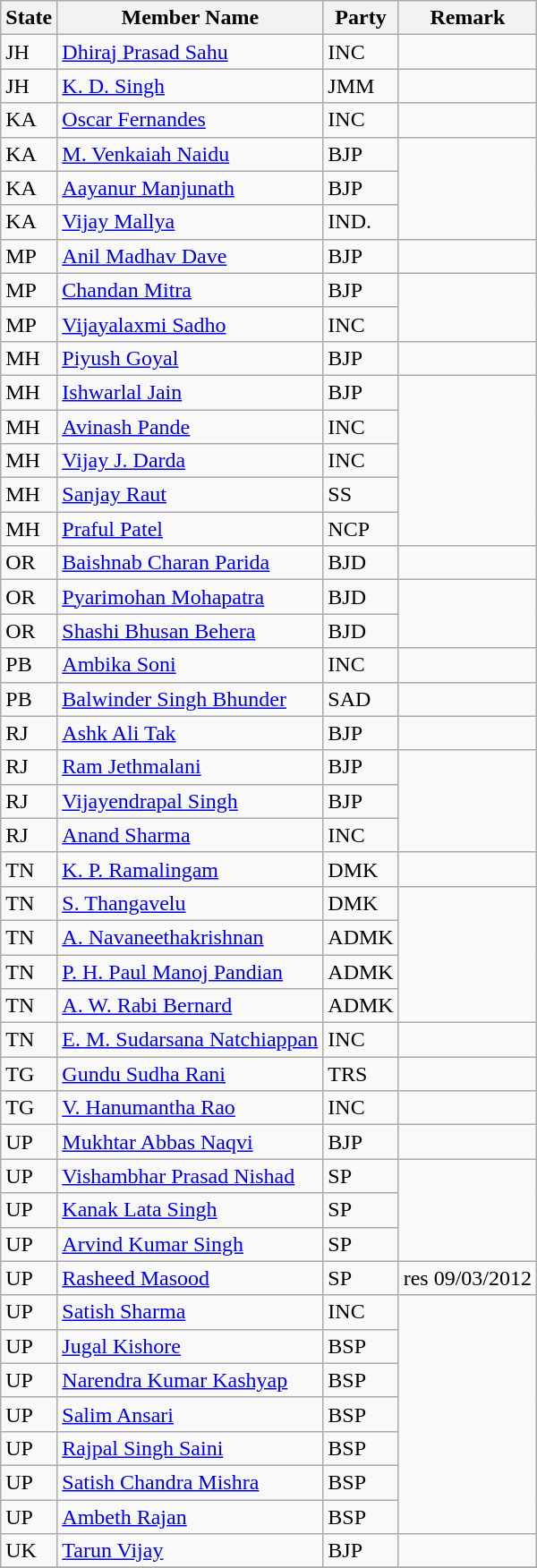<table class="wikitable sortable">
<tr>
<th>State</th>
<th>Member Name</th>
<th>Party</th>
<th>Remark</th>
</tr>
<tr>
<td>JH</td>
<td><a href='#'>Dhiraj Prasad Sahu</a></td>
<td>INC</td>
<td></td>
</tr>
<tr>
<td>JH</td>
<td><a href='#'>K. D. Singh</a></td>
<td>JMM</td>
</tr>
<tr>
<td>KA</td>
<td><a href='#'>Oscar Fernandes</a></td>
<td>INC</td>
<td></td>
</tr>
<tr>
<td>KA</td>
<td><a href='#'>M. Venkaiah Naidu</a></td>
<td>BJP</td>
</tr>
<tr>
<td>KA</td>
<td><a href='#'>Aayanur Manjunath</a></td>
<td>BJP</td>
</tr>
<tr>
<td>KA</td>
<td><a href='#'>Vijay Mallya</a></td>
<td>IND.</td>
</tr>
<tr>
<td>MP</td>
<td><a href='#'>Anil Madhav Dave</a></td>
<td>BJP</td>
<td></td>
</tr>
<tr>
<td>MP</td>
<td><a href='#'>Chandan Mitra</a></td>
<td>BJP</td>
</tr>
<tr>
<td>MP</td>
<td><a href='#'>Vijayalaxmi Sadho</a></td>
<td>INC</td>
</tr>
<tr>
<td>MH</td>
<td><a href='#'>Piyush Goyal</a></td>
<td>BJP</td>
<td></td>
</tr>
<tr>
<td>MH</td>
<td><a href='#'>Ishwarlal Jain</a></td>
<td>BJP</td>
</tr>
<tr>
<td>MH</td>
<td><a href='#'>Avinash Pande</a></td>
<td>INC</td>
</tr>
<tr>
<td>MH</td>
<td><a href='#'>Vijay J. Darda</a></td>
<td>INC</td>
</tr>
<tr>
<td>MH</td>
<td><a href='#'>Sanjay Raut</a></td>
<td>SS</td>
</tr>
<tr>
<td>MH</td>
<td><a href='#'>Praful Patel</a></td>
<td>NCP</td>
</tr>
<tr>
<td>OR</td>
<td><a href='#'>Baishnab Charan Parida</a></td>
<td>BJD</td>
<td></td>
</tr>
<tr>
<td>OR</td>
<td><a href='#'>Pyarimohan Mohapatra</a></td>
<td>BJD</td>
</tr>
<tr>
<td>OR</td>
<td><a href='#'>Shashi Bhusan Behera</a></td>
<td>BJD</td>
</tr>
<tr>
<td>PB</td>
<td><a href='#'>Ambika Soni</a></td>
<td>INC</td>
<td></td>
</tr>
<tr>
<td>PB</td>
<td><a href='#'>Balwinder Singh Bhunder</a></td>
<td>SAD</td>
</tr>
<tr>
<td>RJ</td>
<td><a href='#'>Ashk Ali Tak</a></td>
<td>BJP</td>
<td></td>
</tr>
<tr>
<td>RJ</td>
<td><a href='#'>Ram Jethmalani</a></td>
<td>BJP</td>
</tr>
<tr>
<td>RJ</td>
<td><a href='#'>Vijayendrapal Singh</a></td>
<td>BJP</td>
</tr>
<tr>
<td>RJ</td>
<td><a href='#'>Anand Sharma</a></td>
<td>INC</td>
</tr>
<tr>
<td>TN</td>
<td><a href='#'>K. P. Ramalingam</a></td>
<td>DMK</td>
<td></td>
</tr>
<tr>
<td>TN</td>
<td><a href='#'>S. Thangavelu</a></td>
<td>DMK</td>
</tr>
<tr>
<td>TN</td>
<td><a href='#'>A. Navaneethakrishnan</a></td>
<td>ADMK</td>
</tr>
<tr>
<td>TN</td>
<td><a href='#'>P. H. Paul Manoj Pandian</a></td>
<td>ADMK</td>
</tr>
<tr>
<td>TN</td>
<td><a href='#'>A. W. Rabi Bernard</a></td>
<td>ADMK</td>
</tr>
<tr>
<td>TN</td>
<td><a href='#'>E. M. Sudarsana Natchiappan</a></td>
<td>INC</td>
<td></td>
</tr>
<tr>
<td>TG</td>
<td><a href='#'>Gundu Sudha Rani</a></td>
<td>TRS</td>
<td></td>
</tr>
<tr>
<td>TG</td>
<td><a href='#'>V. Hanumantha Rao</a></td>
<td>INC</td>
</tr>
<tr>
<td>UP</td>
<td><a href='#'>Mukhtar Abbas Naqvi</a></td>
<td>BJP</td>
<td></td>
</tr>
<tr>
<td>UP</td>
<td><a href='#'>Vishambhar Prasad Nishad</a></td>
<td>SP</td>
</tr>
<tr>
<td>UP</td>
<td><a href='#'>Kanak Lata Singh</a></td>
<td>SP</td>
</tr>
<tr>
<td>UP</td>
<td><a href='#'>Arvind Kumar Singh</a></td>
<td>SP</td>
</tr>
<tr>
<td>UP</td>
<td><a href='#'>Rasheed Masood</a></td>
<td>SP</td>
<td>res 09/03/2012</td>
</tr>
<tr>
<td>UP</td>
<td><a href='#'>Satish Sharma</a></td>
<td>INC</td>
</tr>
<tr>
<td>UP</td>
<td><a href='#'>Jugal Kishore</a></td>
<td>BSP</td>
</tr>
<tr>
<td>UP</td>
<td><a href='#'>Narendra Kumar Kashyap</a></td>
<td>BSP</td>
</tr>
<tr>
<td>UP</td>
<td><a href='#'>Salim Ansari</a></td>
<td>BSP</td>
</tr>
<tr>
<td>UP</td>
<td><a href='#'>Rajpal Singh Saini</a></td>
<td>BSP</td>
</tr>
<tr>
<td>UP</td>
<td><a href='#'>Satish Chandra Mishra</a></td>
<td>BSP</td>
</tr>
<tr>
<td>UP</td>
<td><a href='#'>Ambeth Rajan</a></td>
<td>BSP</td>
</tr>
<tr>
<td>UK</td>
<td><a href='#'>Tarun Vijay</a></td>
<td>BJP</td>
<td></td>
</tr>
<tr>
</tr>
</table>
